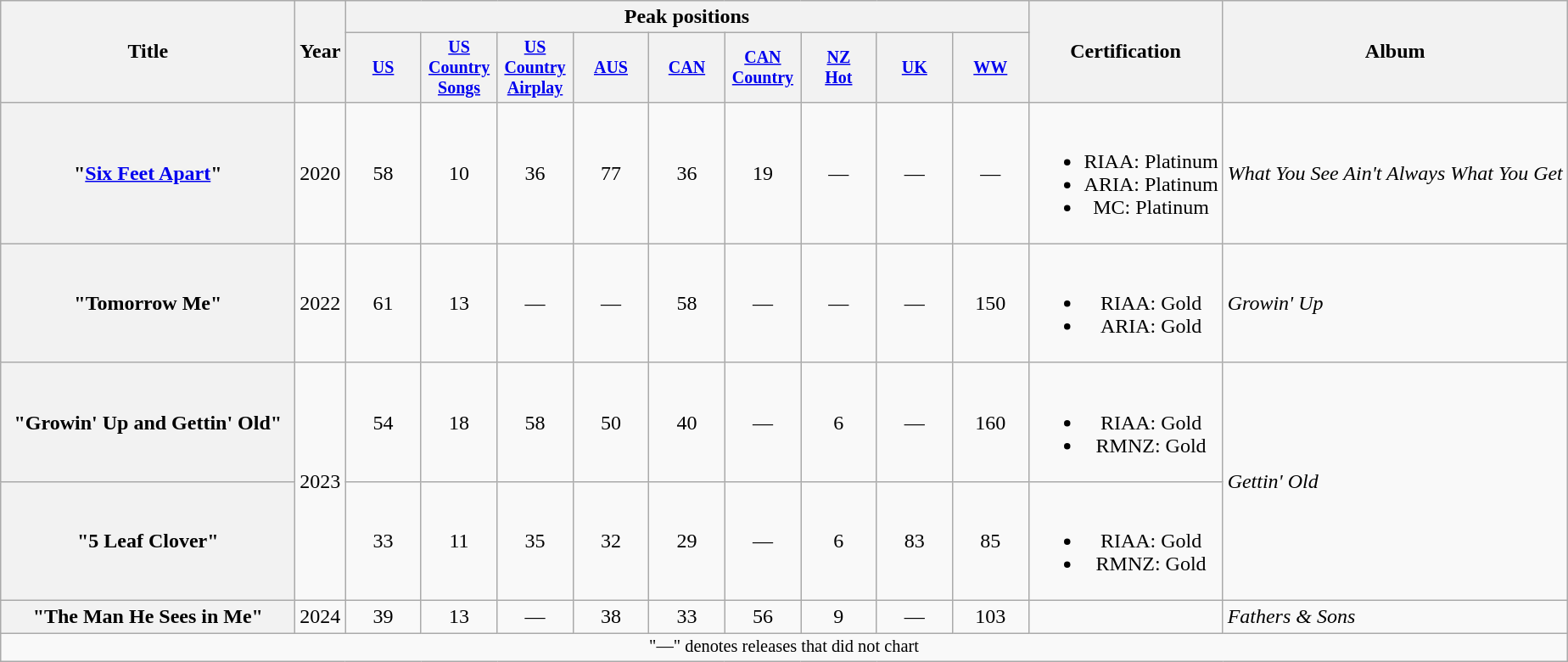<table class="wikitable plainrowheaders" style="text-align:center;">
<tr>
<th scope="col" rowspan="2" style="width:14em;">Title</th>
<th scope="col" rowspan="2">Year</th>
<th scope="col" colspan="9">Peak positions</th>
<th scope="col" rowspan="2">Certification</th>
<th scope="col" rowspan="2">Album</th>
</tr>
<tr style="font-size:smaller;">
<th scope="col" style="width:4em;"><a href='#'>US</a><br></th>
<th scope="col" style="width:4em;"><a href='#'>US Country Songs</a><br></th>
<th scope="col" style="width:4em;"><a href='#'>US Country Airplay</a><br></th>
<th scope="col" style="width:4em;"><a href='#'>AUS</a><br></th>
<th scope="col" style="width:4em;"><a href='#'>CAN</a><br></th>
<th scope="col" style="width:4em;"><a href='#'>CAN Country</a><br></th>
<th scope="col" style="width:4em;"><a href='#'>NZ<br>Hot</a><br></th>
<th scope="col" style="width:4em;"><a href='#'>UK</a><br></th>
<th scope="col" style="width:4em;"><a href='#'>WW</a><br></th>
</tr>
<tr>
<th scope="row">"<a href='#'>Six Feet Apart</a>"</th>
<td>2020</td>
<td>58</td>
<td>10</td>
<td>36</td>
<td>77</td>
<td>36</td>
<td>19</td>
<td>—</td>
<td>—</td>
<td>—</td>
<td><br><ul><li>RIAA: Platinum</li><li>ARIA: Platinum</li><li>MC: Platinum</li></ul></td>
<td style="text-align:left;"><em>What You See Ain't Always What You Get</em></td>
</tr>
<tr>
<th scope="row">"Tomorrow Me"</th>
<td>2022</td>
<td>61</td>
<td>13</td>
<td>—</td>
<td>—</td>
<td>58</td>
<td>—</td>
<td>—</td>
<td>—</td>
<td>150</td>
<td><br><ul><li>RIAA: Gold</li><li>ARIA: Gold</li></ul></td>
<td style="text-align:left;"><em>Growin' Up</em></td>
</tr>
<tr>
<th scope="row">"Growin' Up and Gettin' Old"</th>
<td rowspan="2">2023</td>
<td>54</td>
<td>18</td>
<td>58</td>
<td>50</td>
<td>40</td>
<td>—</td>
<td>6</td>
<td>—</td>
<td>160</td>
<td><br><ul><li>RIAA: Gold</li><li>RMNZ: Gold</li></ul></td>
<td style="text-align:left;" rowspan="2"><em>Gettin' Old</em></td>
</tr>
<tr>
<th scope="row">"5 Leaf Clover"</th>
<td>33</td>
<td>11</td>
<td>35</td>
<td>32</td>
<td>29</td>
<td>—</td>
<td>6</td>
<td>83</td>
<td>85</td>
<td><br><ul><li>RIAA: Gold</li><li>RMNZ: Gold</li></ul></td>
</tr>
<tr>
<th scope="row">"The Man He Sees in Me"</th>
<td>2024</td>
<td>39</td>
<td>13</td>
<td>—</td>
<td>38</td>
<td>33</td>
<td>56</td>
<td>9</td>
<td>—</td>
<td>103</td>
<td></td>
<td style="text-align:left;"><em>Fathers & Sons</em></td>
</tr>
<tr>
<td colspan="13" style="font-size:85%">"—" denotes releases that did not chart</td>
</tr>
</table>
